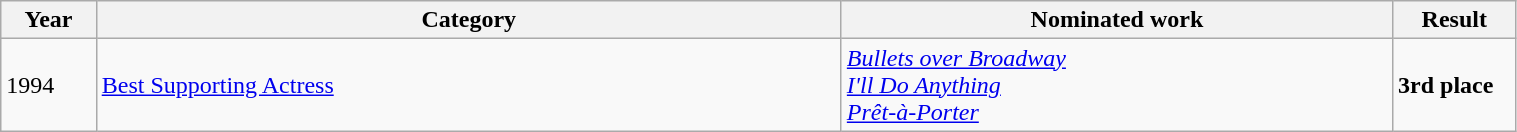<table width="80%" class="wikitable">
<tr>
<th width="10">Year</th>
<th width="300">Category</th>
<th width="220">Nominated work</th>
<th width="30">Result</th>
</tr>
<tr>
<td>1994</td>
<td><a href='#'>Best Supporting Actress</a></td>
<td><em><a href='#'>Bullets over Broadway</a></em><br><em><a href='#'>I'll Do Anything</a></em><br><em><a href='#'>Prêt-à-Porter</a></em></td>
<td><strong>3rd place</strong></td>
</tr>
</table>
